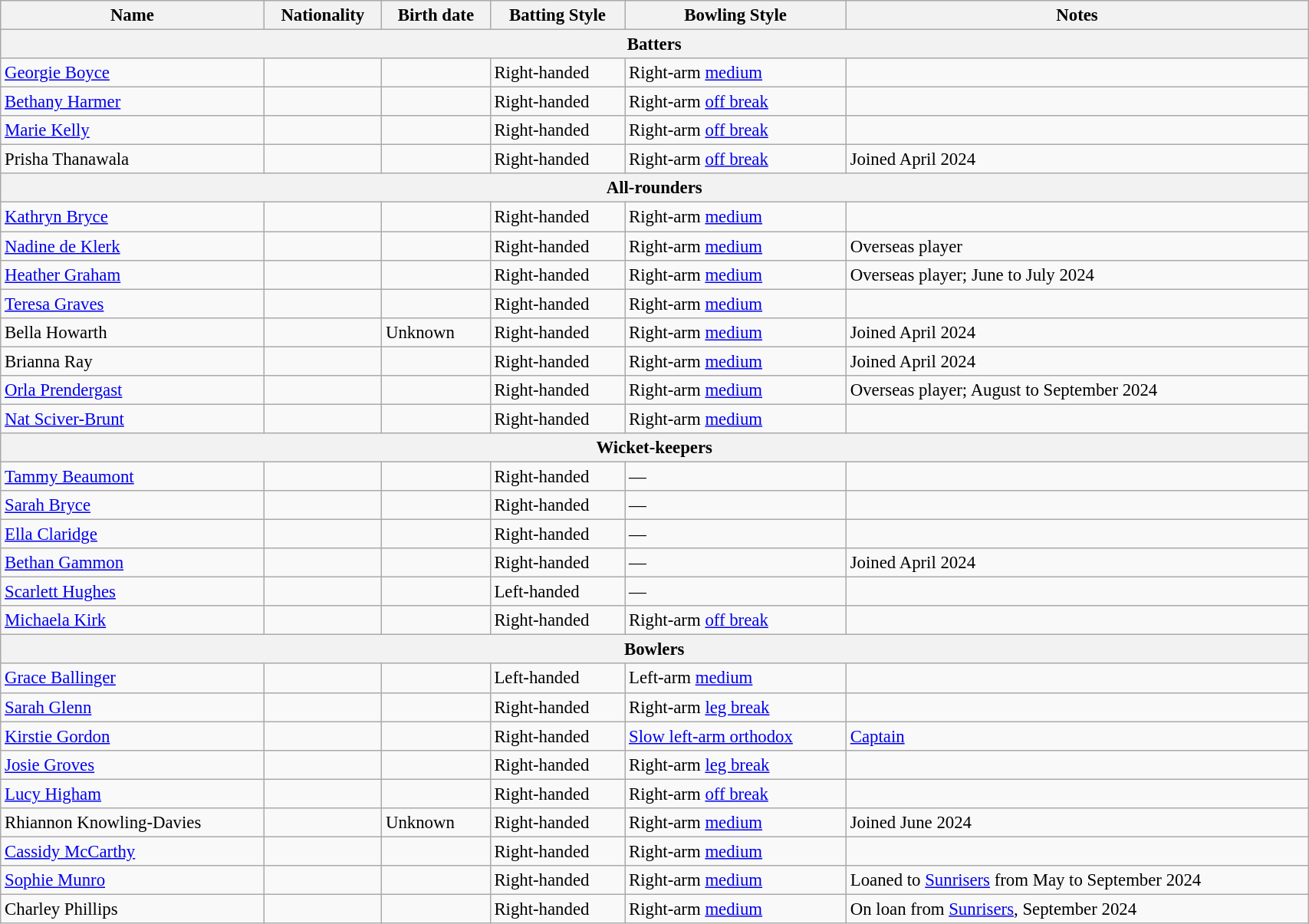<table class="wikitable"  style="font-size:95%; width:90%;">
<tr>
<th>Name</th>
<th>Nationality</th>
<th>Birth date</th>
<th>Batting Style</th>
<th>Bowling Style</th>
<th>Notes</th>
</tr>
<tr>
<th colspan="7">Batters</th>
</tr>
<tr>
<td><a href='#'>Georgie Boyce</a></td>
<td></td>
<td></td>
<td>Right-handed</td>
<td>Right-arm <a href='#'>medium</a></td>
<td></td>
</tr>
<tr>
<td><a href='#'>Bethany Harmer</a></td>
<td></td>
<td></td>
<td>Right-handed</td>
<td>Right-arm <a href='#'>off break</a></td>
<td></td>
</tr>
<tr>
<td><a href='#'>Marie Kelly</a></td>
<td></td>
<td></td>
<td>Right-handed</td>
<td>Right-arm <a href='#'>off break</a></td>
<td></td>
</tr>
<tr>
<td>Prisha Thanawala</td>
<td></td>
<td></td>
<td>Right-handed</td>
<td>Right-arm <a href='#'>off break</a></td>
<td>Joined April 2024</td>
</tr>
<tr>
<th colspan="7">All-rounders</th>
</tr>
<tr>
<td><a href='#'>Kathryn Bryce</a></td>
<td></td>
<td></td>
<td>Right-handed</td>
<td>Right-arm <a href='#'>medium</a></td>
<td></td>
</tr>
<tr>
<td><a href='#'>Nadine de Klerk</a></td>
<td></td>
<td></td>
<td>Right-handed</td>
<td>Right-arm <a href='#'>medium</a></td>
<td>Overseas player</td>
</tr>
<tr>
<td><a href='#'>Heather Graham</a></td>
<td></td>
<td></td>
<td>Right-handed</td>
<td>Right-arm <a href='#'>medium</a></td>
<td>Overseas player; June to July 2024</td>
</tr>
<tr>
<td><a href='#'>Teresa Graves</a></td>
<td></td>
<td></td>
<td>Right-handed</td>
<td>Right-arm <a href='#'>medium</a></td>
<td></td>
</tr>
<tr>
<td>Bella Howarth</td>
<td></td>
<td>Unknown</td>
<td>Right-handed</td>
<td>Right-arm <a href='#'>medium</a></td>
<td>Joined April 2024</td>
</tr>
<tr>
<td>Brianna Ray</td>
<td></td>
<td></td>
<td>Right-handed</td>
<td>Right-arm <a href='#'>medium</a></td>
<td>Joined April 2024</td>
</tr>
<tr>
<td><a href='#'>Orla Prendergast</a></td>
<td></td>
<td></td>
<td>Right-handed</td>
<td>Right-arm <a href='#'>medium</a></td>
<td>Overseas player; August to September 2024</td>
</tr>
<tr>
<td><a href='#'>Nat Sciver-Brunt</a></td>
<td></td>
<td></td>
<td>Right-handed</td>
<td>Right-arm <a href='#'>medium</a></td>
<td></td>
</tr>
<tr>
<th colspan="7">Wicket-keepers</th>
</tr>
<tr>
<td><a href='#'>Tammy Beaumont</a></td>
<td></td>
<td></td>
<td>Right-handed</td>
<td>—</td>
<td></td>
</tr>
<tr>
<td><a href='#'>Sarah Bryce</a></td>
<td></td>
<td></td>
<td>Right-handed</td>
<td>—</td>
<td></td>
</tr>
<tr>
<td><a href='#'>Ella Claridge</a></td>
<td></td>
<td></td>
<td>Right-handed</td>
<td>—</td>
<td></td>
</tr>
<tr>
<td><a href='#'>Bethan Gammon</a></td>
<td></td>
<td></td>
<td>Right-handed</td>
<td>—</td>
<td>Joined April 2024</td>
</tr>
<tr>
<td><a href='#'>Scarlett Hughes</a></td>
<td></td>
<td></td>
<td>Left-handed</td>
<td>—</td>
<td></td>
</tr>
<tr>
<td><a href='#'>Michaela Kirk</a></td>
<td></td>
<td></td>
<td>Right-handed</td>
<td>Right-arm <a href='#'>off break</a></td>
<td></td>
</tr>
<tr>
<th colspan="7">Bowlers</th>
</tr>
<tr>
<td><a href='#'>Grace Ballinger</a></td>
<td></td>
<td></td>
<td>Left-handed</td>
<td>Left-arm <a href='#'>medium</a></td>
<td></td>
</tr>
<tr>
<td><a href='#'>Sarah Glenn</a></td>
<td></td>
<td></td>
<td>Right-handed</td>
<td>Right-arm <a href='#'>leg break</a></td>
<td></td>
</tr>
<tr>
<td><a href='#'>Kirstie Gordon</a></td>
<td></td>
<td></td>
<td>Right-handed</td>
<td><a href='#'>Slow left-arm orthodox</a></td>
<td><a href='#'>Captain</a></td>
</tr>
<tr>
<td><a href='#'>Josie Groves</a></td>
<td></td>
<td></td>
<td>Right-handed</td>
<td>Right-arm <a href='#'>leg break</a></td>
<td></td>
</tr>
<tr>
<td><a href='#'>Lucy Higham</a></td>
<td></td>
<td></td>
<td>Right-handed</td>
<td>Right-arm <a href='#'>off break</a></td>
<td></td>
</tr>
<tr>
<td>Rhiannon Knowling-Davies</td>
<td></td>
<td>Unknown</td>
<td>Right-handed</td>
<td>Right-arm <a href='#'>medium</a></td>
<td>Joined June 2024</td>
</tr>
<tr>
<td><a href='#'>Cassidy McCarthy</a></td>
<td></td>
<td></td>
<td>Right-handed</td>
<td>Right-arm <a href='#'>medium</a></td>
<td></td>
</tr>
<tr>
<td><a href='#'>Sophie Munro</a></td>
<td></td>
<td></td>
<td>Right-handed</td>
<td>Right-arm <a href='#'>medium</a></td>
<td>Loaned to <a href='#'>Sunrisers</a> from May to September 2024</td>
</tr>
<tr>
<td>Charley Phillips</td>
<td></td>
<td></td>
<td>Right-handed</td>
<td>Right-arm <a href='#'>medium</a></td>
<td>On loan from <a href='#'>Sunrisers</a>, September 2024</td>
</tr>
</table>
